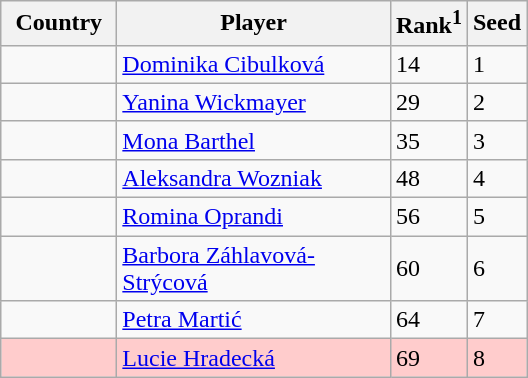<table class="sortable wikitable">
<tr>
<th style="width:70px;">Country</th>
<th style="width:175px;">Player</th>
<th>Rank<sup>1</sup></th>
<th>Seed</th>
</tr>
<tr>
<td></td>
<td><a href='#'>Dominika Cibulková</a></td>
<td>14</td>
<td>1</td>
</tr>
<tr>
<td></td>
<td><a href='#'>Yanina Wickmayer</a></td>
<td>29</td>
<td>2</td>
</tr>
<tr>
<td></td>
<td><a href='#'>Mona Barthel</a></td>
<td>35</td>
<td>3</td>
</tr>
<tr>
<td></td>
<td><a href='#'>Aleksandra Wozniak</a></td>
<td>48</td>
<td>4</td>
</tr>
<tr>
<td></td>
<td><a href='#'>Romina Oprandi</a></td>
<td>56</td>
<td>5</td>
</tr>
<tr>
<td></td>
<td><a href='#'>Barbora Záhlavová-Strýcová</a></td>
<td>60</td>
<td>6</td>
</tr>
<tr>
<td></td>
<td><a href='#'>Petra Martić</a></td>
<td>64</td>
<td>7</td>
</tr>
<tr style="background:#fcc;">
<td></td>
<td><a href='#'>Lucie Hradecká</a></td>
<td>69</td>
<td>8</td>
</tr>
</table>
